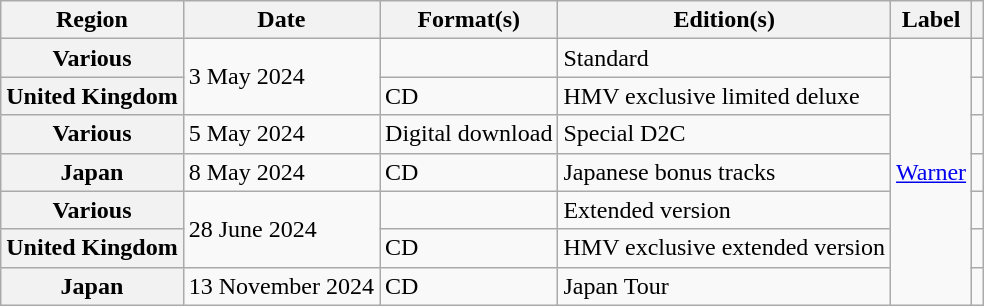<table class="wikitable plainrowheaders">
<tr>
<th scope="col">Region</th>
<th scope="col">Date</th>
<th scope="col">Format(s)</th>
<th scope="col">Edition(s)</th>
<th scope="col">Label</th>
<th scope="col"></th>
</tr>
<tr>
<th scope="row" rowspan="1">Various</th>
<td rowspan="2">3 May 2024</td>
<td></td>
<td>Standard</td>
<td rowspan="7"><a href='#'>Warner</a></td>
<td align="center"></td>
</tr>
<tr>
<th scope="row">United Kingdom</th>
<td>CD</td>
<td>HMV exclusive limited deluxe</td>
<td align="center"></td>
</tr>
<tr>
<th scope="row">Various</th>
<td>5 May 2024</td>
<td>Digital download</td>
<td>Special D2C</td>
<td align="center"></td>
</tr>
<tr>
<th scope="row">Japan</th>
<td>8 May 2024</td>
<td>CD</td>
<td>Japanese bonus tracks</td>
<td align="center"></td>
</tr>
<tr>
<th scope="row" rowspan="1">Various</th>
<td rowspan="2">28 June 2024</td>
<td></td>
<td>Extended version</td>
<td align="center"></td>
</tr>
<tr>
<th scope="row">United Kingdom</th>
<td>CD</td>
<td>HMV exclusive extended version</td>
<td align="center"></td>
</tr>
<tr>
<th scope="row">Japan</th>
<td>13 November 2024</td>
<td>CD</td>
<td>Japan Tour</td>
<td align="center"></td>
</tr>
</table>
